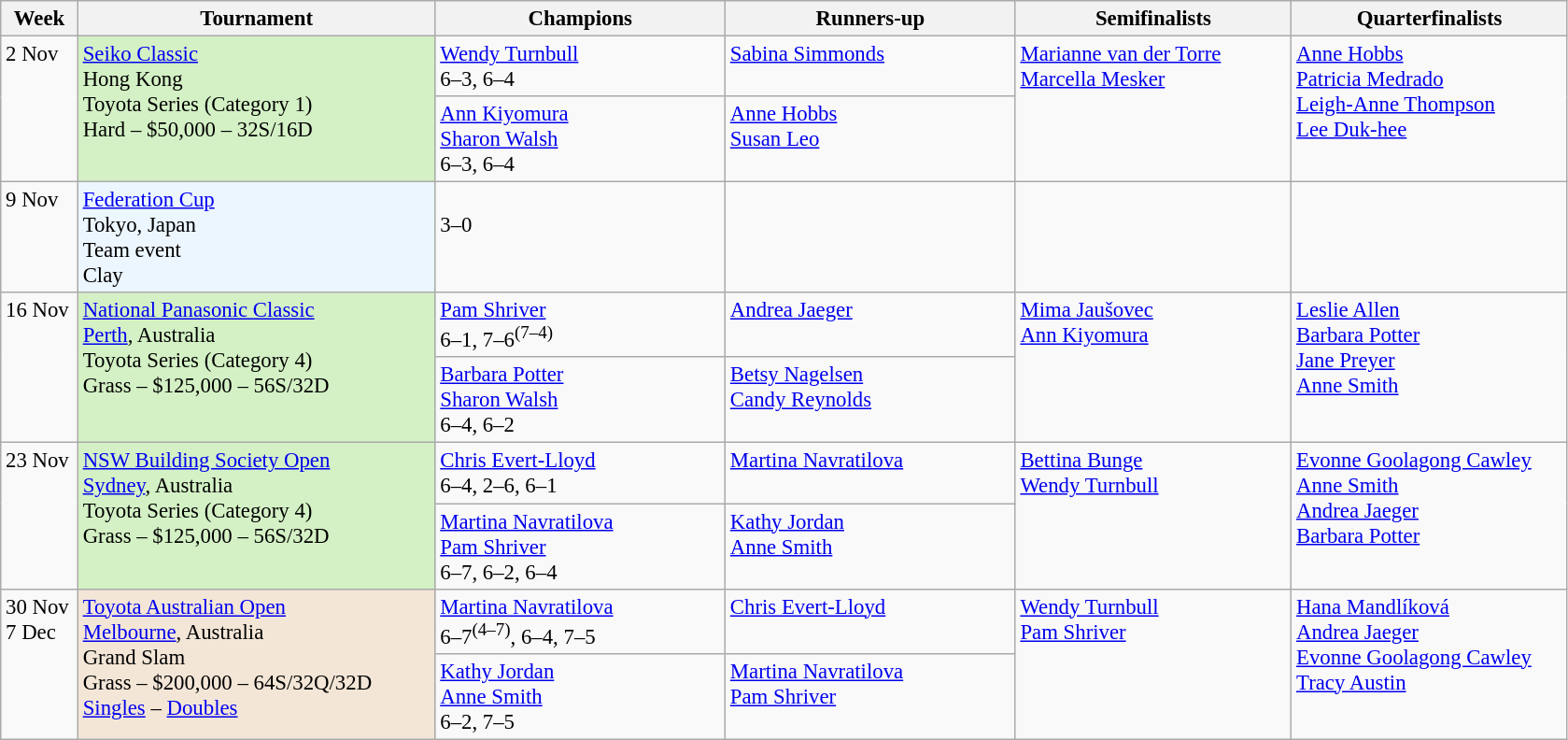<table class=wikitable style=font-size:95%>
<tr>
<th style="width:48px;">Week</th>
<th style="width:248px;">Tournament</th>
<th style="width:200px;">Champions</th>
<th style="width:200px;">Runners-up</th>
<th style="width:190px;">Semifinalists</th>
<th style="width:190px;">Quarterfinalists</th>
</tr>
<tr valign=top>
<td rowspan=2>2 Nov</td>
<td rowspan=2 bgcolor=#D4F1C5><a href='#'>Seiko Classic</a><br> Hong Kong <br>Toyota Series (Category 1)<br>Hard – $50,000 – 32S/16D</td>
<td> <a href='#'>Wendy Turnbull</a><br>6–3, 6–4</td>
<td> <a href='#'>Sabina Simmonds</a></td>
<td rowspan=2> <a href='#'>Marianne van der Torre</a> <br> <a href='#'>Marcella Mesker</a></td>
<td rowspan=2> <a href='#'>Anne Hobbs</a><br> <a href='#'>Patricia Medrado</a><br>  <a href='#'>Leigh-Anne Thompson</a> <br> <a href='#'>Lee Duk-hee</a></td>
</tr>
<tr valign="top">
<td> <a href='#'>Ann Kiyomura</a><br> <a href='#'>Sharon Walsh</a> <br>6–3, 6–4</td>
<td> <a href='#'>Anne Hobbs</a><br> <a href='#'>Susan Leo</a></td>
</tr>
<tr valign=top>
<td>9 Nov</td>
<td style="background:#ecf6ff;"><a href='#'>Federation Cup</a><br> Tokyo, Japan<br>Team event<br>Clay<br></td>
<td><br> 3–0</td>
<td> <br></td>
<td> <br> <br></td>
<td> <br> <br> <br></td>
</tr>
<tr valign=top>
<td rowspan=2>16 Nov</td>
<td rowspan=2 bgcolor=#D4F1C5><a href='#'>National Panasonic Classic</a><br> <a href='#'>Perth</a>, Australia <br>Toyota Series (Category 4)<br>Grass – $125,000 – 56S/32D</td>
<td> <a href='#'>Pam Shriver</a> <br>6–1, 7–6<sup>(7–4)</sup></td>
<td> <a href='#'>Andrea Jaeger</a></td>
<td rowspan=2> <a href='#'>Mima Jaušovec</a>  <br> <a href='#'>Ann Kiyomura</a></td>
<td rowspan=2> <a href='#'>Leslie Allen</a> <br> <a href='#'>Barbara Potter</a> <br>  <a href='#'>Jane Preyer</a> <br> <a href='#'>Anne Smith</a></td>
</tr>
<tr valign="top">
<td> <a href='#'>Barbara Potter</a><br> <a href='#'>Sharon Walsh</a> <br>6–4, 6–2</td>
<td> <a href='#'>Betsy Nagelsen</a><br> <a href='#'>Candy Reynolds</a></td>
</tr>
<tr valign=top>
<td rowspan=2>23 Nov</td>
<td rowspan=2 bgcolor=#D4F1C5><a href='#'>NSW Building Society Open</a><br> <a href='#'>Sydney</a>, Australia <br>Toyota Series (Category 4)<br>Grass – $125,000 – 56S/32D</td>
<td> <a href='#'>Chris Evert-Lloyd</a> <br>6–4, 2–6, 6–1</td>
<td> <a href='#'>Martina Navratilova</a></td>
<td rowspan=2> <a href='#'>Bettina Bunge</a><br> <a href='#'>Wendy Turnbull</a> <br></td>
<td rowspan=2> <a href='#'>Evonne Goolagong Cawley</a> <br> <a href='#'>Anne Smith</a><br>  <a href='#'>Andrea Jaeger</a> <br> <a href='#'>Barbara Potter</a></td>
</tr>
<tr valign="top">
<td> <a href='#'>Martina Navratilova</a><br> <a href='#'>Pam Shriver</a> <br>6–7, 6–2, 6–4</td>
<td> <a href='#'>Kathy Jordan</a><br> <a href='#'>Anne Smith</a></td>
</tr>
<tr valign=top>
<td rowspan=2>30 Nov<br>7 Dec</td>
<td rowspan=2 style="background:#F3E6D7;"><a href='#'>Toyota Australian Open</a><br> <a href='#'>Melbourne</a>, Australia <br>Grand Slam<br>Grass – $200,000 – 64S/32Q/32D <br><a href='#'>Singles</a> – <a href='#'>Doubles</a></td>
<td> <a href='#'>Martina Navratilova</a> <br>6–7<sup>(4–7)</sup>, 6–4, 7–5</td>
<td> <a href='#'>Chris Evert-Lloyd</a></td>
<td rowspan=2> <a href='#'>Wendy Turnbull</a> <br> <a href='#'>Pam Shriver</a></td>
<td rowspan=2> <a href='#'>Hana Mandlíková</a> <br> <a href='#'>Andrea Jaeger</a><br>  <a href='#'>Evonne Goolagong Cawley</a><br> <a href='#'>Tracy Austin</a></td>
</tr>
<tr valign="top">
<td> <a href='#'>Kathy Jordan</a><br> <a href='#'>Anne Smith</a> <br>6–2, 7–5</td>
<td> <a href='#'>Martina Navratilova</a><br> <a href='#'>Pam Shriver</a></td>
</tr>
</table>
